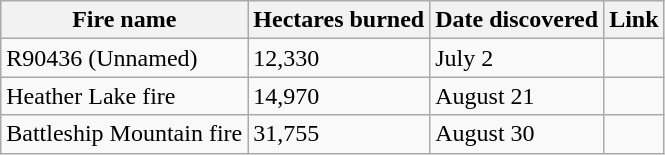<table class="wikitable">
<tr>
<th>Fire name</th>
<th>Hectares burned</th>
<th>Date discovered</th>
<th>Link</th>
</tr>
<tr>
<td>R90436 (Unnamed)</td>
<td>12,330</td>
<td>July 2</td>
<td></td>
</tr>
<tr>
<td>Heather Lake fire</td>
<td>14,970</td>
<td>August 21</td>
<td></td>
</tr>
<tr>
<td>Battleship Mountain fire</td>
<td>31,755</td>
<td>August 30</td>
<td></td>
</tr>
</table>
